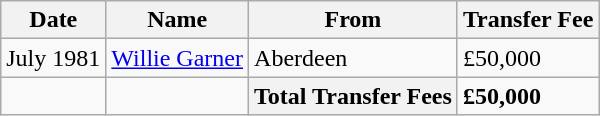<table class="wikitable sortable">
<tr>
<th>Date</th>
<th>Name</th>
<th>From</th>
<th>Transfer Fee</th>
</tr>
<tr>
<td>July 1981</td>
<td><a href='#'>Willie Garner</a></td>
<td>Aberdeen</td>
<td>£50,000</td>
</tr>
<tr>
<td></td>
<td></td>
<th>Total Transfer Fees</th>
<td><strong>£50,000</strong></td>
</tr>
</table>
